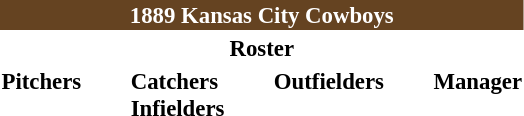<table class="toccolours" style="font-size: 95%;">
<tr>
<th colspan="10" style="background-color: #654321; color: white; text-align: center;">1889 Kansas City Cowboys</th>
</tr>
<tr>
<td colspan="10" style="background-color: white; color: 654321; text-align: center;"><strong>Roster</strong></td>
</tr>
<tr>
<td valign="top"><strong>Pitchers</strong><br>






</td>
<td width="25px"></td>
<td valign="top"><strong>Catchers</strong><br>



<strong>Infielders</strong>






</td>
<td width="25px"></td>
<td valign="top"><strong>Outfielders</strong><br>





</td>
<td width="25px"></td>
<td valign="top"><strong>Manager</strong><br></td>
</tr>
</table>
